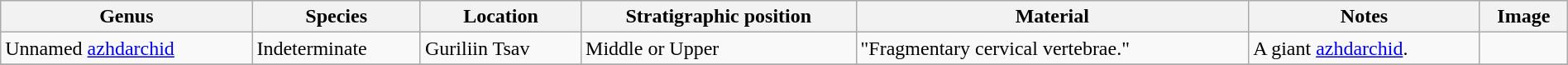<table class="wikitable" align="center" width="100%">
<tr>
<th>Genus</th>
<th>Species</th>
<th>Location</th>
<th>Stratigraphic position</th>
<th>Material</th>
<th>Notes</th>
<th>Image</th>
</tr>
<tr>
<td>Unnamed <a href='#'>azhdarchid</a></td>
<td>Indeterminate</td>
<td>Guriliin Tsav</td>
<td>Middle or Upper</td>
<td>"Fragmentary cervical vertebrae."</td>
<td>A giant <a href='#'>azhdarchid</a>.</td>
<td></td>
</tr>
<tr>
</tr>
</table>
